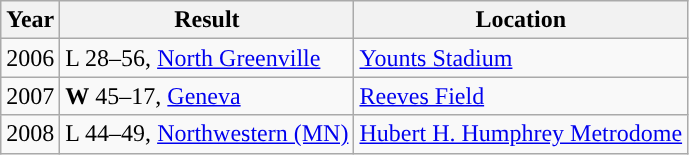<table class="wikitable">
<tr>
<th>Year</th>
<th>Result</th>
<th>Location</th>
</tr>
<tr>
<td>2006</td>
<td>L 28–56, <a href='#'>North Greenville</a></td>
<td><a href='#'>Younts Stadium</a></td>
</tr>
<tr>
<td>2007</td>
<td><strong>W</strong> 45–17, <a href='#'>Geneva</a></td>
<td><a href='#'>Reeves Field</a></td>
</tr>
<tr>
<td>2008</td>
<td>L 44–49, <a href='#'>Northwestern (MN)</a></td>
<td><a href='#'>Hubert H. Humphrey Metrodome</a></td>
</tr>
</table>
